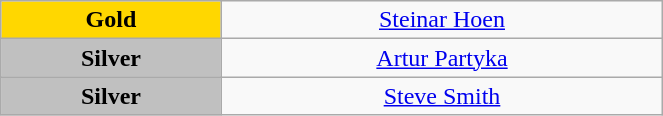<table class="wikitable" style="text-align:center; " width="35%">
<tr>
<td bgcolor="gold"><strong>Gold</strong></td>
<td><a href='#'>Steinar Hoen</a><br>  <small><em></em></small></td>
</tr>
<tr>
<td bgcolor="silver"><strong>Silver</strong></td>
<td><a href='#'>Artur Partyka</a><br>  <small><em></em></small></td>
</tr>
<tr>
<td bgcolor="silver"><strong>Silver</strong></td>
<td><a href='#'>Steve Smith</a><br>  <small><em></em></small></td>
</tr>
</table>
